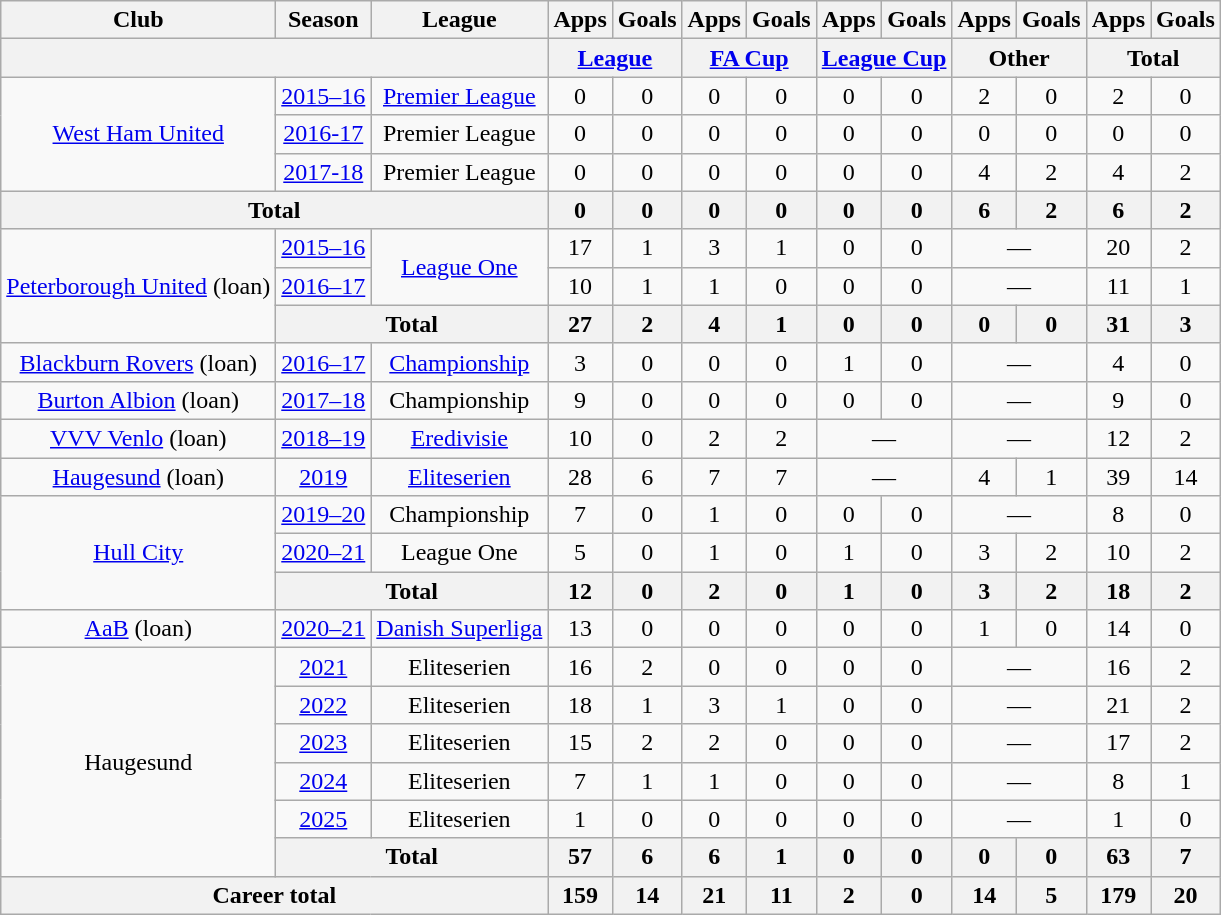<table class="wikitable" style="text-align:center">
<tr>
<th>Club</th>
<th>Season</th>
<th>League</th>
<th>Apps</th>
<th>Goals</th>
<th>Apps</th>
<th>Goals</th>
<th>Apps</th>
<th>Goals</th>
<th>Apps</th>
<th>Goals</th>
<th>Apps</th>
<th>Goals</th>
</tr>
<tr>
<th colspan="3"></th>
<th colspan="2"><a href='#'>League</a></th>
<th colspan="2"><a href='#'>FA Cup</a></th>
<th colspan="2"><a href='#'>League Cup</a></th>
<th colspan="2">Other</th>
<th colspan="2">Total</th>
</tr>
<tr>
<td rowspan="3"><a href='#'>West Ham United</a></td>
<td><a href='#'>2015–16</a></td>
<td rowspan="1"><a href='#'>Premier League</a></td>
<td>0</td>
<td>0</td>
<td>0</td>
<td>0</td>
<td>0</td>
<td>0</td>
<td>2</td>
<td>0</td>
<td>2</td>
<td>0</td>
</tr>
<tr>
<td><a href='#'>2016-17</a></td>
<td rowspan="1">Premier League</td>
<td>0</td>
<td>0</td>
<td>0</td>
<td>0</td>
<td>0</td>
<td>0</td>
<td>0</td>
<td>0</td>
<td>0</td>
<td>0</td>
</tr>
<tr>
<td><a href='#'>2017-18</a></td>
<td rowspan="1">Premier League</td>
<td>0</td>
<td>0</td>
<td>0</td>
<td>0</td>
<td>0</td>
<td>0</td>
<td>4</td>
<td>2</td>
<td>4</td>
<td>2</td>
</tr>
<tr>
<th colspan="3">Total</th>
<th>0</th>
<th>0</th>
<th>0</th>
<th>0</th>
<th>0</th>
<th>0</th>
<th>6</th>
<th>2</th>
<th>6</th>
<th>2</th>
</tr>
<tr>
<td rowspan="3"><a href='#'>Peterborough United</a> (loan)</td>
<td><a href='#'>2015–16</a></td>
<td rowspan="2"><a href='#'>League One</a></td>
<td>17</td>
<td>1</td>
<td>3</td>
<td>1</td>
<td>0</td>
<td>0</td>
<td colspan="2">—</td>
<td>20</td>
<td>2</td>
</tr>
<tr>
<td><a href='#'>2016–17</a></td>
<td>10</td>
<td>1</td>
<td>1</td>
<td>0</td>
<td>0</td>
<td>0</td>
<td colspan="2">—</td>
<td>11</td>
<td>1</td>
</tr>
<tr>
<th colspan="2">Total</th>
<th>27</th>
<th>2</th>
<th>4</th>
<th>1</th>
<th>0</th>
<th>0</th>
<th>0</th>
<th>0</th>
<th>31</th>
<th>3</th>
</tr>
<tr>
<td rowspan="1"><a href='#'>Blackburn Rovers</a> (loan)</td>
<td><a href='#'>2016–17</a></td>
<td rowspan=1><a href='#'>Championship</a></td>
<td>3</td>
<td>0</td>
<td>0</td>
<td>0</td>
<td>1</td>
<td>0</td>
<td colspan="2">—</td>
<td>4</td>
<td>0</td>
</tr>
<tr>
<td rowspan=1><a href='#'>Burton Albion</a> (loan)</td>
<td><a href='#'>2017–18</a></td>
<td rowspan=1>Championship</td>
<td>9</td>
<td>0</td>
<td>0</td>
<td>0</td>
<td>0</td>
<td>0</td>
<td colspan="2">—</td>
<td>9</td>
<td>0</td>
</tr>
<tr>
<td rowspan=1><a href='#'>VVV Venlo</a> (loan)</td>
<td><a href='#'>2018–19</a></td>
<td rowspan=1><a href='#'>Eredivisie</a></td>
<td>10</td>
<td>0</td>
<td>2</td>
<td>2</td>
<td colspan="2">—</td>
<td colspan="2">—</td>
<td>12</td>
<td>2</td>
</tr>
<tr>
<td rowspan=1><a href='#'>Haugesund</a> (loan)</td>
<td><a href='#'>2019</a></td>
<td rowspan=1><a href='#'>Eliteserien</a></td>
<td>28</td>
<td>6</td>
<td>7</td>
<td>7</td>
<td colspan="2">—</td>
<td>4</td>
<td>1</td>
<td>39</td>
<td>14</td>
</tr>
<tr>
<td rowspan="3"><a href='#'>Hull City</a></td>
<td><a href='#'>2019–20</a></td>
<td rowspan=1>Championship</td>
<td>7</td>
<td>0</td>
<td>1</td>
<td>0</td>
<td>0</td>
<td>0</td>
<td colspan="2">—</td>
<td>8</td>
<td>0</td>
</tr>
<tr>
<td><a href='#'>2020–21</a></td>
<td rowspan=1>League One</td>
<td>5</td>
<td>0</td>
<td>1</td>
<td>0</td>
<td>1</td>
<td>0</td>
<td>3</td>
<td>2</td>
<td>10</td>
<td>2</td>
</tr>
<tr>
<th colspan="2">Total</th>
<th>12</th>
<th>0</th>
<th>2</th>
<th>0</th>
<th>1</th>
<th>0</th>
<th>3</th>
<th>2</th>
<th>18</th>
<th>2</th>
</tr>
<tr>
<td><a href='#'>AaB</a> (loan)</td>
<td><a href='#'>2020–21</a></td>
<td><a href='#'>Danish Superliga</a></td>
<td>13</td>
<td>0</td>
<td>0</td>
<td>0</td>
<td>0</td>
<td>0</td>
<td>1</td>
<td>0</td>
<td>14</td>
<td>0</td>
</tr>
<tr>
<td rowspan="6">Haugesund</td>
<td><a href='#'>2021</a></td>
<td>Eliteserien</td>
<td>16</td>
<td>2</td>
<td>0</td>
<td>0</td>
<td>0</td>
<td>0</td>
<td colspan="2">—</td>
<td>16</td>
<td>2</td>
</tr>
<tr>
<td><a href='#'>2022</a></td>
<td>Eliteserien</td>
<td>18</td>
<td>1</td>
<td>3</td>
<td>1</td>
<td>0</td>
<td>0</td>
<td colspan="2">—</td>
<td>21</td>
<td>2</td>
</tr>
<tr>
<td><a href='#'>2023</a></td>
<td>Eliteserien</td>
<td>15</td>
<td>2</td>
<td>2</td>
<td>0</td>
<td>0</td>
<td>0</td>
<td colspan="2">—</td>
<td>17</td>
<td>2</td>
</tr>
<tr>
<td><a href='#'>2024</a></td>
<td>Eliteserien</td>
<td>7</td>
<td>1</td>
<td>1</td>
<td>0</td>
<td>0</td>
<td>0</td>
<td colspan="2">—</td>
<td>8</td>
<td>1</td>
</tr>
<tr>
<td><a href='#'>2025</a></td>
<td>Eliteserien</td>
<td>1</td>
<td>0</td>
<td>0</td>
<td>0</td>
<td>0</td>
<td>0</td>
<td colspan="2">—</td>
<td>1</td>
<td>0</td>
</tr>
<tr>
<th colspan="2">Total</th>
<th>57</th>
<th>6</th>
<th>6</th>
<th>1</th>
<th>0</th>
<th>0</th>
<th>0</th>
<th>0</th>
<th>63</th>
<th>7</th>
</tr>
<tr>
<th colspan="3">Career total</th>
<th>159</th>
<th>14</th>
<th>21</th>
<th>11</th>
<th>2</th>
<th>0</th>
<th>14</th>
<th>5</th>
<th>179</th>
<th>20</th>
</tr>
</table>
